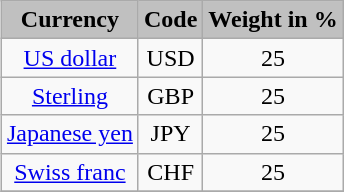<table class="wikitable" style="text-align:center;" | align="right" colspan="2">
<tr>
<th style="color: black; background-color: #C0C0C0">Currency</th>
<th style="color: black; background-color: #C0C0C0">Code</th>
<th style="color: black; background-color: #C0C0C0">Weight in %</th>
</tr>
<tr>
<td><a href='#'>US dollar</a></td>
<td>USD</td>
<td>25</td>
</tr>
<tr>
<td><a href='#'>Sterling</a></td>
<td>GBP</td>
<td>25</td>
</tr>
<tr>
<td><a href='#'>Japanese yen</a></td>
<td>JPY</td>
<td>25</td>
</tr>
<tr>
<td><a href='#'>Swiss franc</a></td>
<td>CHF</td>
<td>25</td>
</tr>
<tr>
</tr>
</table>
